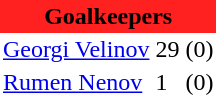<table class="toccolours" border="0" cellpadding="2" cellspacing="0" align="left" style="margin:0.5em;">
<tr>
<th colspan="4" align="center" bgcolor="#FF2020"><span>Goalkeepers</span></th>
</tr>
<tr>
<td> <a href='#'>Georgi Velinov</a></td>
<td>29</td>
<td>(0)</td>
</tr>
<tr>
<td> <a href='#'>Rumen Nenov</a></td>
<td>1</td>
<td>(0)</td>
</tr>
<tr>
</tr>
</table>
